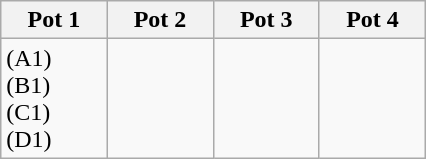<table class="wikitable">
<tr>
<th width=15%>Pot 1</th>
<th width=15%>Pot 2</th>
<th width=15%>Pot 3</th>
<th width=15%>Pot 4</th>
</tr>
<tr>
<td> (A1)<br> (B1)<br> (C1)<br> (D1)</td>
<td><br><br><br></td>
<td><br><br><br></td>
<td><br><br><br></td>
</tr>
</table>
